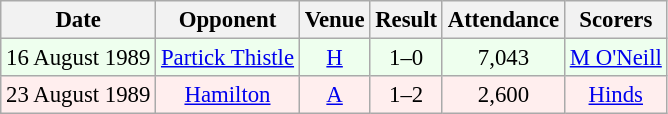<table class="wikitable sortable" style="font-size:95%; text-align:center">
<tr>
<th>Date</th>
<th>Opponent</th>
<th>Venue</th>
<th>Result</th>
<th>Attendance</th>
<th>Scorers</th>
</tr>
<tr style="background:#efe;">
<td>16 August 1989</td>
<td><a href='#'>Partick Thistle</a></td>
<td><a href='#'>H</a></td>
<td>1–0</td>
<td>7,043</td>
<td><a href='#'>M O'Neill</a></td>
</tr>
<tr style="background:#fee;">
<td>23 August 1989</td>
<td><a href='#'>Hamilton</a></td>
<td><a href='#'>A</a></td>
<td>1–2</td>
<td>2,600</td>
<td><a href='#'>Hinds</a></td>
</tr>
</table>
